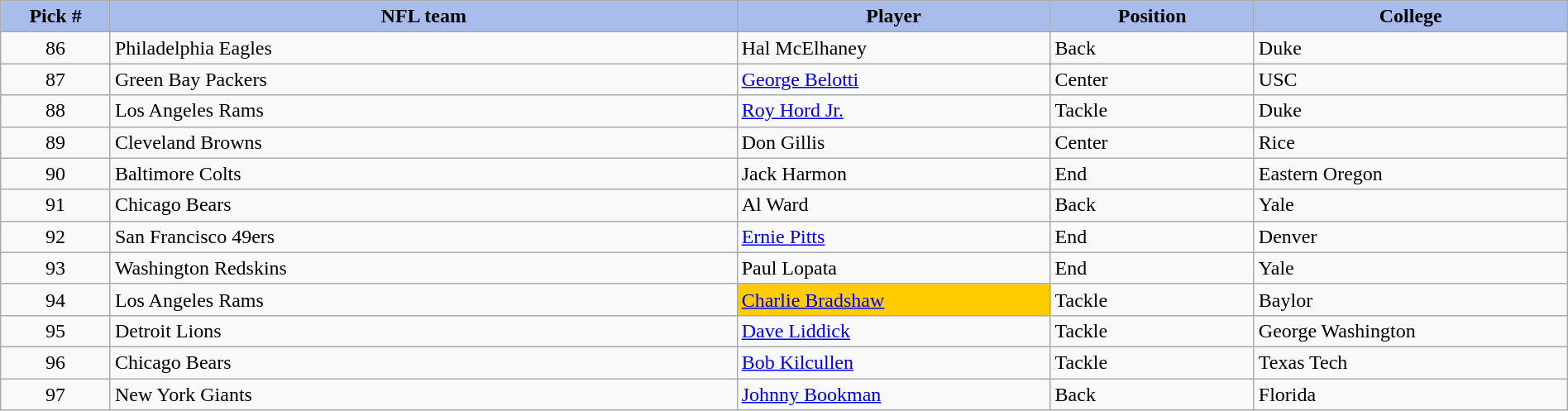<table class="wikitable sortable sortable" style="width: 100%">
<tr>
<th style="background:#A8BDEC;" width=7%>Pick #</th>
<th width=40% style="background:#A8BDEC;">NFL team</th>
<th width=20% style="background:#A8BDEC;">Player</th>
<th width=13% style="background:#A8BDEC;">Position</th>
<th style="background:#A8BDEC;">College</th>
</tr>
<tr>
<td align=center>86</td>
<td>Philadelphia Eagles</td>
<td>Hal McElhaney</td>
<td>Back</td>
<td>Duke</td>
</tr>
<tr>
<td align=center>87</td>
<td>Green Bay Packers</td>
<td><a href='#'>George Belotti</a></td>
<td>Center</td>
<td>USC</td>
</tr>
<tr>
<td align=center>88</td>
<td>Los Angeles Rams</td>
<td><a href='#'>Roy Hord Jr.</a></td>
<td>Tackle</td>
<td>Duke</td>
</tr>
<tr>
<td align=center>89</td>
<td>Cleveland Browns</td>
<td>Don Gillis</td>
<td>Center</td>
<td>Rice</td>
</tr>
<tr>
<td align=center>90</td>
<td>Baltimore Colts</td>
<td>Jack Harmon</td>
<td>End</td>
<td>Eastern Oregon</td>
</tr>
<tr>
<td align=center>91</td>
<td>Chicago Bears</td>
<td>Al Ward</td>
<td>Back</td>
<td>Yale</td>
</tr>
<tr>
<td align=center>92</td>
<td>San Francisco 49ers</td>
<td><a href='#'>Ernie Pitts</a></td>
<td>End</td>
<td>Denver</td>
</tr>
<tr>
<td align=center>93</td>
<td>Washington Redskins</td>
<td>Paul Lopata</td>
<td>End</td>
<td>Yale</td>
</tr>
<tr>
<td align=center>94</td>
<td>Los Angeles Rams</td>
<td bgcolor="#FFCC00"><a href='#'>Charlie Bradshaw</a></td>
<td>Tackle</td>
<td>Baylor</td>
</tr>
<tr>
<td align=center>95</td>
<td>Detroit Lions</td>
<td><a href='#'>Dave Liddick</a></td>
<td>Tackle</td>
<td>George Washington</td>
</tr>
<tr>
<td align=center>96</td>
<td>Chicago Bears</td>
<td><a href='#'>Bob Kilcullen</a></td>
<td>Tackle</td>
<td>Texas Tech</td>
</tr>
<tr>
<td align=center>97</td>
<td>New York Giants</td>
<td><a href='#'>Johnny Bookman</a></td>
<td>Back</td>
<td>Florida</td>
</tr>
</table>
